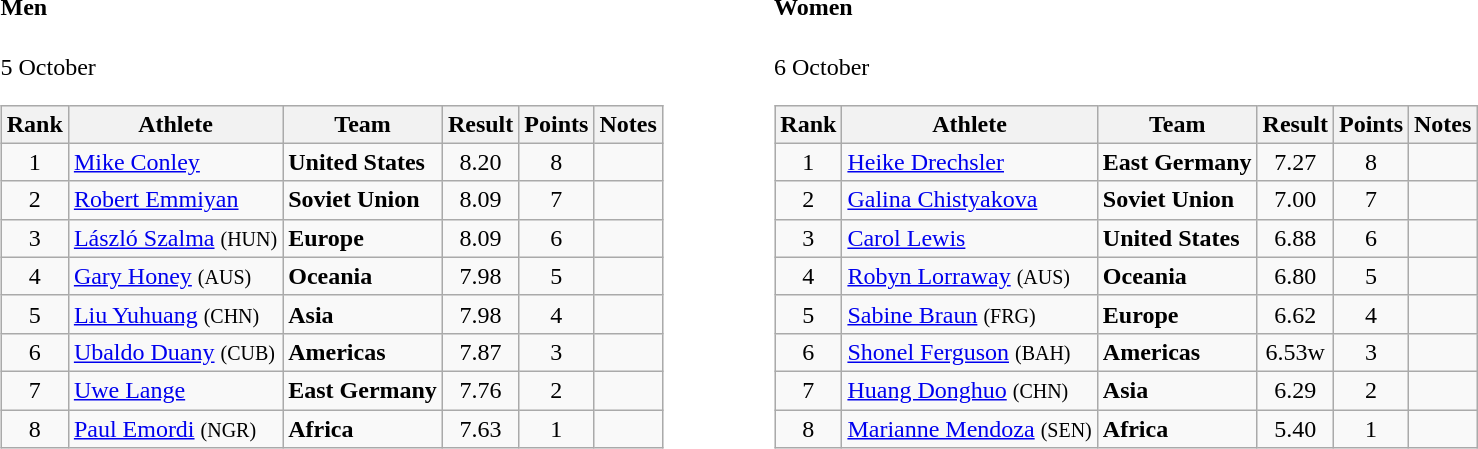<table>
<tr>
<td valign="top"><br><h4>Men</h4>5 October<table class="wikitable" style="text-align:center">
<tr>
<th>Rank</th>
<th>Athlete</th>
<th>Team</th>
<th>Result</th>
<th>Points</th>
<th>Notes</th>
</tr>
<tr>
<td>1</td>
<td align="left"><a href='#'>Mike Conley</a></td>
<td align=left><strong>United States</strong></td>
<td>8.20</td>
<td>8</td>
<td></td>
</tr>
<tr>
<td>2</td>
<td align="left"><a href='#'>Robert Emmiyan</a></td>
<td align=left><strong>Soviet Union</strong></td>
<td>8.09</td>
<td>7</td>
<td></td>
</tr>
<tr>
<td>3</td>
<td align="left"><a href='#'>László Szalma</a> <small>(HUN) </small></td>
<td align=left><strong>Europe</strong></td>
<td>8.09</td>
<td>6</td>
<td></td>
</tr>
<tr>
<td>4</td>
<td align="left"><a href='#'>Gary Honey</a> <small>(AUS) </small></td>
<td align=left><strong>Oceania</strong></td>
<td>7.98</td>
<td>5</td>
<td></td>
</tr>
<tr>
<td>5</td>
<td align="left"><a href='#'>Liu Yuhuang</a> <small>(CHN) </small></td>
<td align=left><strong>Asia</strong></td>
<td>7.98</td>
<td>4</td>
<td></td>
</tr>
<tr>
<td>6</td>
<td align="left"><a href='#'>Ubaldo Duany</a> <small>(CUB) </small></td>
<td align=left><strong>Americas</strong></td>
<td>7.87</td>
<td>3</td>
<td></td>
</tr>
<tr>
<td>7</td>
<td align="left"><a href='#'>Uwe Lange</a></td>
<td align=left><strong>East Germany</strong></td>
<td>7.76</td>
<td>2</td>
<td></td>
</tr>
<tr>
<td>8</td>
<td align="left"><a href='#'>Paul Emordi</a> <small>(NGR) </small></td>
<td align=left><strong>Africa</strong></td>
<td>7.63</td>
<td>1</td>
<td></td>
</tr>
</table>
</td>
<td width="50"> </td>
<td valign="top"><br><h4>Women</h4>6 October<table class="wikitable" style="text-align:center">
<tr>
<th>Rank</th>
<th>Athlete</th>
<th>Team</th>
<th>Result</th>
<th>Points</th>
<th>Notes</th>
</tr>
<tr>
<td>1</td>
<td align="left"><a href='#'>Heike Drechsler</a></td>
<td align=left><strong>East Germany</strong></td>
<td>7.27</td>
<td>8</td>
<td></td>
</tr>
<tr>
<td>2</td>
<td align="left"><a href='#'>Galina Chistyakova</a></td>
<td align=left><strong>Soviet Union</strong></td>
<td>7.00</td>
<td>7</td>
<td></td>
</tr>
<tr>
<td>3</td>
<td align="left"><a href='#'>Carol Lewis</a></td>
<td align=left><strong>United States</strong></td>
<td>6.88</td>
<td>6</td>
<td></td>
</tr>
<tr>
<td>4</td>
<td align="left"><a href='#'>Robyn Lorraway</a> <small>(AUS) </small></td>
<td align=left><strong>Oceania</strong></td>
<td>6.80</td>
<td>5</td>
<td></td>
</tr>
<tr>
<td>5</td>
<td align="left"><a href='#'>Sabine Braun</a> <small>(FRG) </small></td>
<td align=left><strong>Europe</strong></td>
<td>6.62</td>
<td>4</td>
<td></td>
</tr>
<tr>
<td>6</td>
<td align="left"><a href='#'>Shonel Ferguson</a> <small>(BAH) </small></td>
<td align=left><strong>Americas</strong></td>
<td>6.53w</td>
<td>3</td>
<td></td>
</tr>
<tr>
<td>7</td>
<td align="left"><a href='#'>Huang Donghuo</a> <small>(CHN) </small></td>
<td align=left><strong>Asia</strong></td>
<td>6.29</td>
<td>2</td>
<td></td>
</tr>
<tr>
<td>8</td>
<td align="left"><a href='#'>Marianne Mendoza</a> <small>(SEN) </small></td>
<td align=left><strong>Africa</strong></td>
<td>5.40</td>
<td>1</td>
<td></td>
</tr>
</table>
</td>
</tr>
</table>
